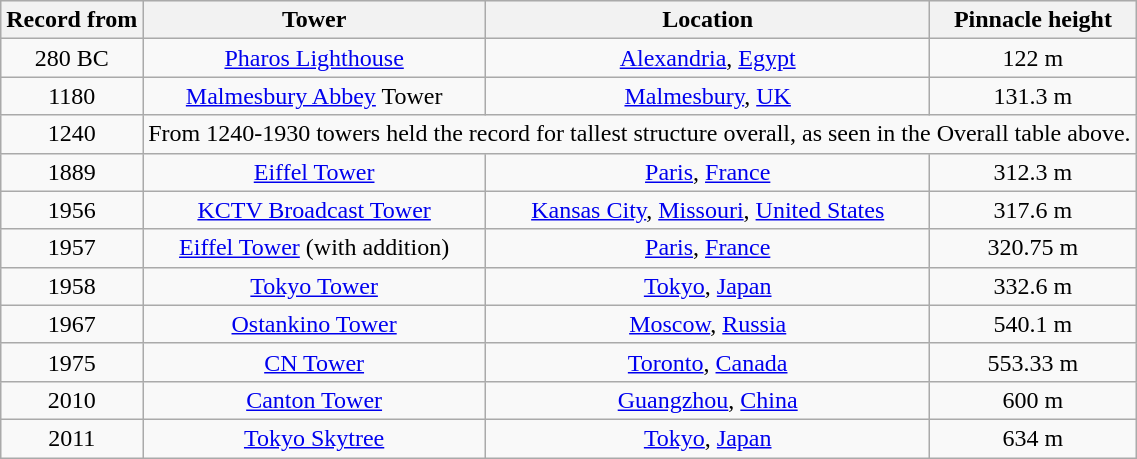<table class="sortable wikitable" style="text-align: center;" cellpadding="2">
<tr style="background: #ececec;">
<th>Record from</th>
<th>Tower</th>
<th>Location</th>
<th>Pinnacle height</th>
</tr>
<tr>
<td>280 BC</td>
<td><a href='#'>Pharos Lighthouse</a></td>
<td><a href='#'>Alexandria</a>, <a href='#'>Egypt</a></td>
<td>122 m</td>
</tr>
<tr>
<td>1180</td>
<td><a href='#'>Malmesbury Abbey</a> Tower</td>
<td><a href='#'>Malmesbury</a>, <a href='#'>UK</a></td>
<td>131.3 m</td>
</tr>
<tr>
<td>1240</td>
<td colspan="3">From 1240-1930 towers held the record for tallest structure overall, as seen in the Overall table above.</td>
</tr>
<tr>
<td>1889</td>
<td><a href='#'>Eiffel Tower</a></td>
<td><a href='#'>Paris</a>, <a href='#'>France</a></td>
<td>312.3 m</td>
</tr>
<tr>
<td>1956</td>
<td><a href='#'>KCTV Broadcast Tower</a></td>
<td><a href='#'>Kansas City</a>, <a href='#'>Missouri</a>, <a href='#'>United States</a></td>
<td>317.6 m</td>
</tr>
<tr>
<td>1957</td>
<td><a href='#'>Eiffel Tower</a> (with addition)</td>
<td><a href='#'>Paris</a>, <a href='#'>France</a></td>
<td>320.75 m</td>
</tr>
<tr>
<td>1958</td>
<td><a href='#'>Tokyo Tower</a></td>
<td><a href='#'>Tokyo</a>, <a href='#'>Japan</a></td>
<td>332.6 m</td>
</tr>
<tr>
<td>1967</td>
<td><a href='#'>Ostankino Tower</a></td>
<td><a href='#'>Moscow</a>, <a href='#'>Russia</a></td>
<td>540.1 m</td>
</tr>
<tr>
<td>1975</td>
<td><a href='#'>CN Tower</a></td>
<td><a href='#'>Toronto</a>, <a href='#'>Canada</a></td>
<td>553.33 m</td>
</tr>
<tr>
<td>2010</td>
<td><a href='#'>Canton Tower</a></td>
<td><a href='#'>Guangzhou</a>, <a href='#'>China</a></td>
<td>600 m</td>
</tr>
<tr>
<td>2011</td>
<td><a href='#'>Tokyo Skytree</a></td>
<td><a href='#'>Tokyo</a>, <a href='#'>Japan</a></td>
<td>634 m</td>
</tr>
</table>
